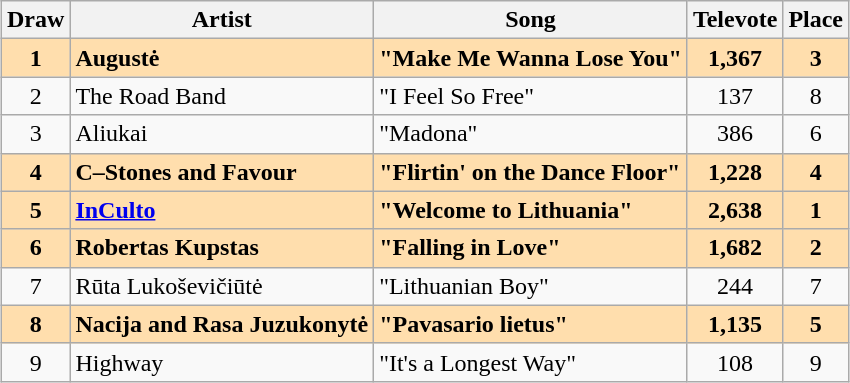<table class="sortable wikitable" style="margin: 1em auto 1em auto; text-align:center;">
<tr>
<th>Draw</th>
<th>Artist</th>
<th>Song</th>
<th>Televote</th>
<th>Place</th>
</tr>
<tr style="font-weight:bold; background:#FFDEAD;">
<td>1</td>
<td align="left">Augustė</td>
<td align="left">"Make Me Wanna Lose You"</td>
<td>1,367</td>
<td>3</td>
</tr>
<tr>
<td>2</td>
<td align="left">The Road Band</td>
<td align="left">"I Feel So Free"</td>
<td>137</td>
<td>8</td>
</tr>
<tr>
<td>3</td>
<td align="left">Aliukai</td>
<td align="left">"Madona"</td>
<td>386</td>
<td>6</td>
</tr>
<tr style="font-weight:bold; background:#FFDEAD;">
<td>4</td>
<td align="left">C–Stones and Favour</td>
<td align="left">"Flirtin' on the Dance Floor"</td>
<td>1,228</td>
<td>4</td>
</tr>
<tr style="font-weight:bold; background:#FFDEAD;">
<td>5</td>
<td align="left"><a href='#'>InCulto</a></td>
<td align="left">"Welcome to Lithuania"</td>
<td>2,638</td>
<td>1</td>
</tr>
<tr style="font-weight:bold; background:#FFDEAD;">
<td>6</td>
<td align="left">Robertas Kupstas</td>
<td align="left">"Falling in Love"</td>
<td>1,682</td>
<td>2</td>
</tr>
<tr>
<td>7</td>
<td align="left">Rūta Lukoševičiūtė</td>
<td align="left">"Lithuanian Boy"</td>
<td>244</td>
<td>7</td>
</tr>
<tr style="font-weight:bold; background:#FFDEAD;">
<td>8</td>
<td align="left">Nacija and Rasa Juzukonytė</td>
<td align="left">"Pavasario lietus"</td>
<td>1,135</td>
<td>5</td>
</tr>
<tr>
<td>9</td>
<td align="left">Highway</td>
<td align="left">"It's a Longest Way"</td>
<td>108</td>
<td>9</td>
</tr>
</table>
